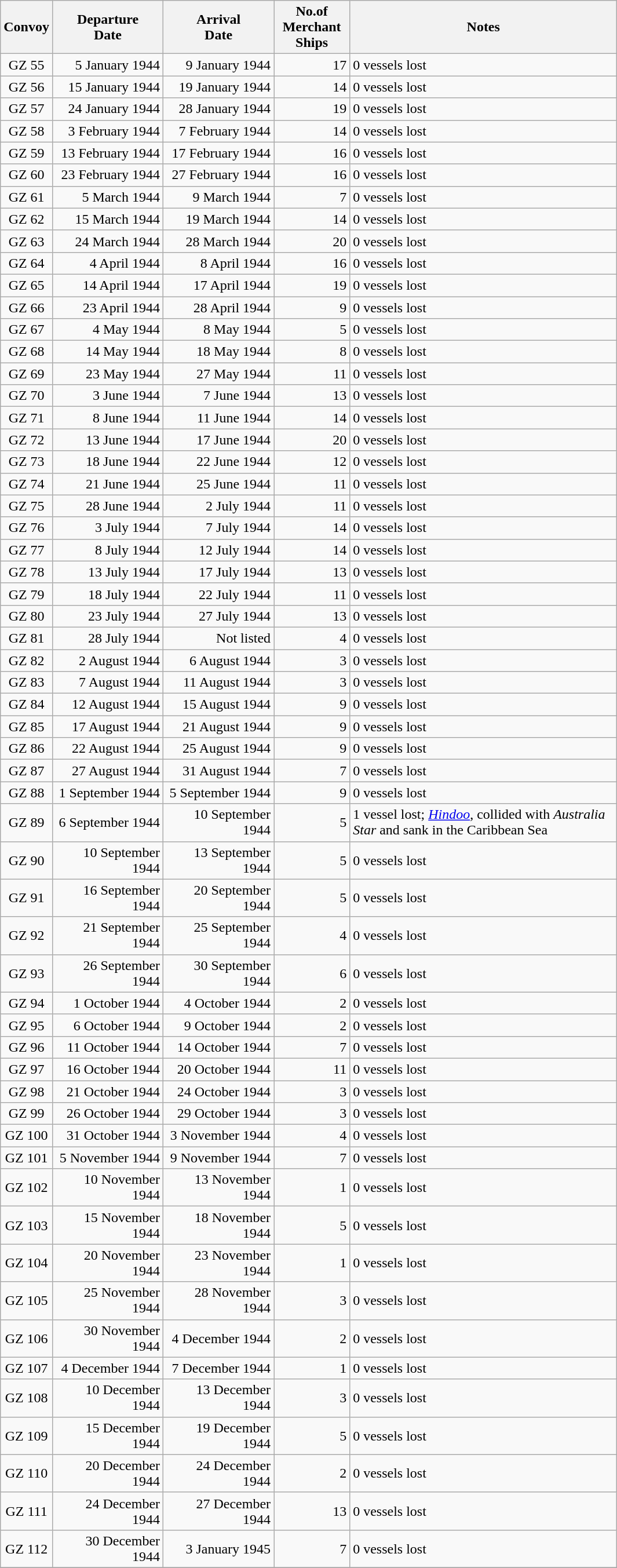<table class="wikitable sortable">
<tr>
<th scope="col" width="50px">Convoy</th>
<th scope="col" width="120px">Departure<br>Date</th>
<th scope="col" width="120px">Arrival<br>Date</th>
<th scope="col" width="80px">No.of Merchant Ships</th>
<th scope="col" width="300px">Notes</th>
</tr>
<tr>
<td align="center">GZ 55</td>
<td align="right">5 January 1944</td>
<td align="right">9 January 1944</td>
<td align="right">17</td>
<td align="left">0 vessels lost</td>
</tr>
<tr>
<td align="center">GZ 56</td>
<td align="right">15 January 1944</td>
<td align="right">19 January 1944</td>
<td align="right">14</td>
<td align="left">0 vessels lost</td>
</tr>
<tr>
<td align="center">GZ 57</td>
<td align="right">24 January 1944</td>
<td align="right">28 January 1944</td>
<td align="right">19</td>
<td align="left">0 vessels lost</td>
</tr>
<tr>
<td align="center">GZ 58</td>
<td align="right">3 February 1944</td>
<td align="right">7 February 1944</td>
<td align="right">14</td>
<td align="left">0 vessels lost</td>
</tr>
<tr>
<td align="center">GZ 59</td>
<td align="right">13 February 1944</td>
<td align="right">17 February 1944</td>
<td align="right">16</td>
<td align="left">0 vessels lost</td>
</tr>
<tr>
<td align="center">GZ 60</td>
<td align="right">23 February 1944</td>
<td align="right">27 February 1944</td>
<td align="right">16</td>
<td align="left">0 vessels lost</td>
</tr>
<tr>
<td align="center">GZ 61</td>
<td align="right">5 March 1944</td>
<td align="right">9 March 1944</td>
<td align="right">7</td>
<td align="left">0 vessels lost</td>
</tr>
<tr>
<td align="center">GZ 62</td>
<td align="right">15 March 1944</td>
<td align="right">19 March 1944</td>
<td align="right">14</td>
<td align="left">0 vessels lost</td>
</tr>
<tr>
<td align="center">GZ 63</td>
<td align="right">24 March 1944</td>
<td align="right">28 March 1944</td>
<td align="right">20</td>
<td align="left">0 vessels lost</td>
</tr>
<tr>
<td align="center">GZ 64</td>
<td align="right">4 April 1944</td>
<td align="right">8 April 1944</td>
<td align="right">16</td>
<td align="left">0 vessels lost</td>
</tr>
<tr>
<td align="center">GZ 65</td>
<td align="right">14 April 1944</td>
<td align="right">17 April 1944</td>
<td align="right">19</td>
<td align="left">0 vessels lost</td>
</tr>
<tr>
<td align="center">GZ 66</td>
<td align="right">23 April 1944</td>
<td align="right">28 April 1944</td>
<td align="right">9</td>
<td align="left">0 vessels lost</td>
</tr>
<tr>
<td align="center">GZ 67</td>
<td align="right">4 May 1944</td>
<td align="right">8 May 1944</td>
<td align="right">5</td>
<td align="left">0 vessels lost</td>
</tr>
<tr>
<td align="center">GZ 68</td>
<td align="right">14 May 1944</td>
<td align="right">18 May 1944</td>
<td align="right">8</td>
<td align="left">0 vessels lost</td>
</tr>
<tr>
<td align="center">GZ 69</td>
<td align="right">23 May 1944</td>
<td align="right">27 May 1944</td>
<td align="right">11</td>
<td align="left">0 vessels lost</td>
</tr>
<tr>
<td align="center">GZ 70</td>
<td align="right">3 June 1944</td>
<td align="right">7 June 1944</td>
<td align="right">13</td>
<td align="left">0 vessels lost</td>
</tr>
<tr>
<td align="center">GZ 71</td>
<td align="right">8 June 1944</td>
<td align="right">11 June 1944</td>
<td align="right">14</td>
<td align="left">0 vessels lost</td>
</tr>
<tr>
<td align="center">GZ 72</td>
<td align="right">13 June 1944</td>
<td align="right">17 June 1944</td>
<td align="right">20</td>
<td align="left">0 vessels lost</td>
</tr>
<tr>
<td align="center">GZ 73</td>
<td align="right">18 June 1944</td>
<td align="right">22 June 1944</td>
<td align="right">12</td>
<td align="left">0 vessels lost</td>
</tr>
<tr>
<td align="center">GZ 74</td>
<td align="right">21 June 1944</td>
<td align="right">25 June 1944</td>
<td align="right">11</td>
<td align="left">0 vessels lost</td>
</tr>
<tr>
<td align="center">GZ 75</td>
<td align="right">28 June 1944</td>
<td align="right">2 July 1944</td>
<td align="right">11</td>
<td align="left">0 vessels lost</td>
</tr>
<tr>
<td align="center">GZ 76</td>
<td align="right">3 July 1944</td>
<td align="right">7 July 1944</td>
<td align="right">14</td>
<td align="left">0 vessels lost</td>
</tr>
<tr>
<td align="center">GZ 77</td>
<td align="right">8 July 1944</td>
<td align="right">12 July 1944</td>
<td align="right">14</td>
<td align="left">0 vessels lost</td>
</tr>
<tr>
<td align="center">GZ 78</td>
<td align="right">13 July 1944</td>
<td align="right">17 July 1944</td>
<td align="right">13</td>
<td align="left">0 vessels lost</td>
</tr>
<tr>
<td align="center">GZ 79</td>
<td align="right">18 July 1944</td>
<td align="right">22 July 1944</td>
<td align="right">11</td>
<td align="left">0 vessels lost</td>
</tr>
<tr>
<td align="center">GZ 80</td>
<td align="right">23 July 1944</td>
<td align="right">27 July 1944</td>
<td align="right">13</td>
<td align="left">0 vessels lost</td>
</tr>
<tr>
<td align="center">GZ 81</td>
<td align="right">28 July 1944</td>
<td align="right">Not listed</td>
<td align="right">4</td>
<td align="left">0 vessels lost</td>
</tr>
<tr>
<td align="center">GZ 82</td>
<td align="right">2 August 1944</td>
<td align="right">6 August 1944</td>
<td align="right">3</td>
<td align="left">0 vessels lost</td>
</tr>
<tr>
<td align="center">GZ 83</td>
<td align="right">7 August 1944</td>
<td align="right">11 August 1944</td>
<td align="right">3</td>
<td align="left">0 vessels lost</td>
</tr>
<tr>
<td align="center">GZ 84</td>
<td align="right">12 August 1944</td>
<td align="right">15 August 1944</td>
<td align="right">9</td>
<td align="left">0 vessels lost</td>
</tr>
<tr>
<td align="center">GZ 85</td>
<td align="right">17 August 1944</td>
<td align="right">21 August 1944</td>
<td align="right">9</td>
<td align="left">0 vessels lost</td>
</tr>
<tr>
<td align="center">GZ 86</td>
<td align="right">22 August 1944</td>
<td align="right">25 August 1944</td>
<td align="right">9</td>
<td align="left">0 vessels lost</td>
</tr>
<tr>
<td align="center">GZ 87</td>
<td align="right">27 August 1944</td>
<td align="right">31 August 1944</td>
<td align="right">7</td>
<td align="left">0 vessels lost</td>
</tr>
<tr>
<td align="center">GZ 88</td>
<td align="right">1 September 1944</td>
<td align="right">5 September 1944</td>
<td align="right">9</td>
<td align="left">0 vessels lost</td>
</tr>
<tr>
<td align="center">GZ 89</td>
<td align="right">6 September 1944</td>
<td align="right">10 September 1944</td>
<td align="right">5</td>
<td align="left">1 vessel lost; <a href='#'><em>Hindoo</em></a>, collided with <em>Australia Star</em> and sank in the Caribbean Sea</td>
</tr>
<tr>
<td align="center">GZ 90</td>
<td align="right">10 September 1944</td>
<td align="right">13 September 1944</td>
<td align="right">5</td>
<td align="left">0 vessels lost</td>
</tr>
<tr>
<td align="center">GZ 91</td>
<td align="right">16 September 1944</td>
<td align="right">20 September 1944</td>
<td align="right">5</td>
<td align="left">0 vessels lost</td>
</tr>
<tr>
<td align="center">GZ 92</td>
<td align="right">21 September 1944</td>
<td align="right">25 September 1944</td>
<td align="right">4</td>
<td align="left">0 vessels lost</td>
</tr>
<tr>
<td align="center">GZ 93</td>
<td align="right">26 September 1944</td>
<td align="right">30 September 1944</td>
<td align="right">6</td>
<td align="left">0 vessels lost</td>
</tr>
<tr>
<td align="center">GZ 94</td>
<td align="right">1 October 1944</td>
<td align="right">4 October 1944</td>
<td align="right">2</td>
<td align="left">0 vessels lost</td>
</tr>
<tr>
<td align="center">GZ 95</td>
<td align="right">6 October 1944</td>
<td align="right">9 October 1944</td>
<td align="right">2</td>
<td align="left">0 vessels lost</td>
</tr>
<tr>
<td align="center">GZ 96</td>
<td align="right">11 October 1944</td>
<td align="right">14 October 1944</td>
<td align="right">7</td>
<td align="left">0 vessels lost</td>
</tr>
<tr>
<td align="center">GZ 97</td>
<td align="right">16 October 1944</td>
<td align="right">20 October 1944</td>
<td align="right">11</td>
<td align="left">0 vessels lost</td>
</tr>
<tr>
<td align="center">GZ 98</td>
<td align="right">21 October 1944</td>
<td align="right">24 October 1944</td>
<td align="right">3</td>
<td align="left">0 vessels lost</td>
</tr>
<tr>
<td align="center">GZ 99</td>
<td align="right">26 October 1944</td>
<td align="right">29 October 1944</td>
<td align="right">3</td>
<td align="left">0 vessels lost</td>
</tr>
<tr>
<td align="center">GZ 100</td>
<td align="right">31 October 1944</td>
<td align="right">3 November 1944</td>
<td align="right">4</td>
<td align="left">0 vessels lost</td>
</tr>
<tr>
<td align="center">GZ 101</td>
<td align="right">5 November 1944</td>
<td align="right">9 November 1944</td>
<td align="right">7</td>
<td align="left">0 vessels lost</td>
</tr>
<tr>
<td align="center">GZ 102</td>
<td align="right">10 November 1944</td>
<td align="right">13 November 1944</td>
<td align="right">1</td>
<td align="left">0 vessels lost</td>
</tr>
<tr>
<td align="center">GZ 103</td>
<td align="right">15 November 1944</td>
<td align="right">18 November 1944</td>
<td align="right">5</td>
<td align="left">0 vessels lost</td>
</tr>
<tr>
<td align="center">GZ 104</td>
<td align="right">20 November 1944</td>
<td align="right">23 November 1944</td>
<td align="right">1</td>
<td align="left">0 vessels lost</td>
</tr>
<tr>
<td align="center">GZ 105</td>
<td align="right">25 November 1944</td>
<td align="right">28 November 1944</td>
<td align="right">3</td>
<td align="left">0 vessels lost</td>
</tr>
<tr>
<td align="center">GZ 106</td>
<td align="right">30 November 1944</td>
<td align="right">4 December 1944</td>
<td align="right">2</td>
<td align="left">0 vessels lost</td>
</tr>
<tr>
<td align="center">GZ 107</td>
<td align="right">4 December 1944</td>
<td align="right">7 December 1944</td>
<td align="right">1</td>
<td align="left">0 vessels lost</td>
</tr>
<tr>
<td align="center">GZ 108</td>
<td align="right">10 December 1944</td>
<td align="right">13 December 1944</td>
<td align="right">3</td>
<td align="left">0 vessels lost</td>
</tr>
<tr>
<td align="center">GZ 109</td>
<td align="right">15 December 1944</td>
<td align="right">19 December 1944</td>
<td align="right">5</td>
<td align="left">0 vessels lost</td>
</tr>
<tr>
<td align="center">GZ 110</td>
<td align="right">20 December 1944</td>
<td align="right">24 December 1944</td>
<td align="right">2</td>
<td align="left">0 vessels lost</td>
</tr>
<tr>
<td align="center">GZ 111</td>
<td align="right">24 December 1944</td>
<td align="right">27 December 1944</td>
<td align="right">13</td>
<td align="left">0 vessels lost</td>
</tr>
<tr>
<td align="center">GZ 112</td>
<td align="right">30 December 1944</td>
<td align="right">3 January 1945</td>
<td align="right">7</td>
<td align="left">0 vessels lost</td>
</tr>
<tr>
</tr>
</table>
